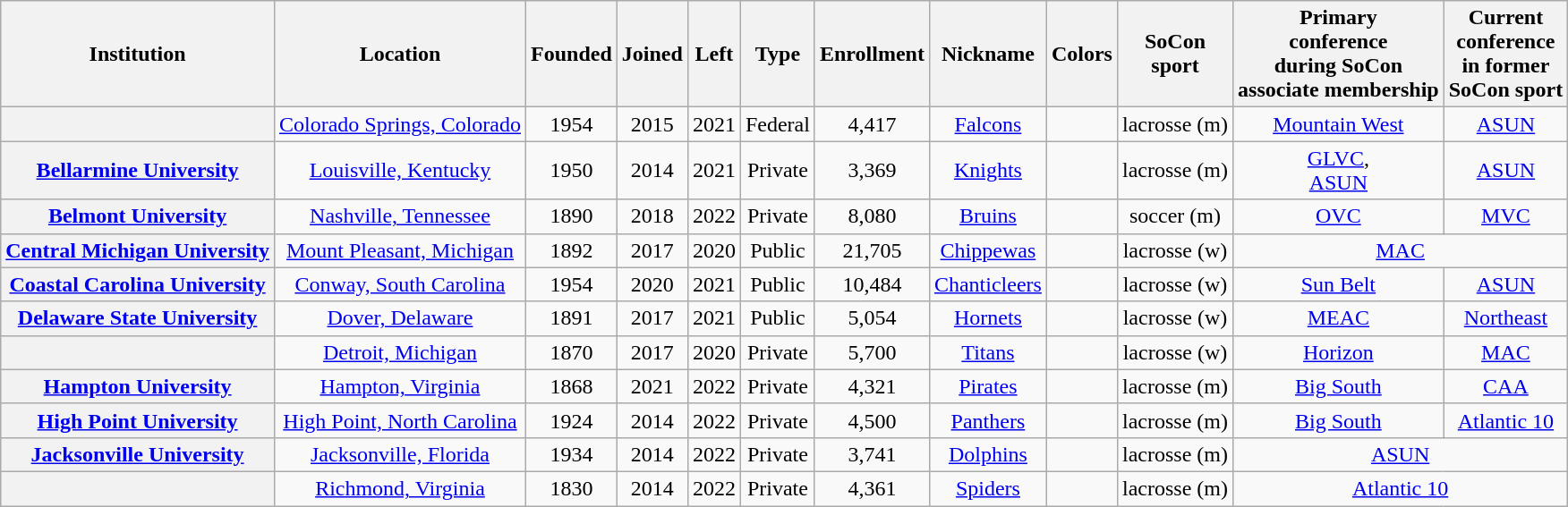<table class="wikitable sortable" style="text-align:center;">
<tr>
<th>Institution</th>
<th>Location</th>
<th>Founded</th>
<th>Joined</th>
<th>Left</th>
<th>Type</th>
<th>Enrollment</th>
<th>Nickname</th>
<th class="unsortable">Colors</th>
<th>SoCon<br>sport</th>
<th>Primary<br>conference<br>during SoCon<br>associate membership</th>
<th>Current<br>conference<br>in former<br>SoCon sport</th>
</tr>
<tr>
<th></th>
<td><a href='#'>Colorado Springs, Colorado</a></td>
<td>1954</td>
<td>2015</td>
<td>2021</td>
<td>Federal<br></td>
<td>4,417</td>
<td><a href='#'>Falcons</a></td>
<td></td>
<td>lacrosse (m)</td>
<td><a href='#'>Mountain West</a></td>
<td><a href='#'>ASUN</a></td>
</tr>
<tr>
<th><a href='#'>Bellarmine University</a></th>
<td><a href='#'>Louisville, Kentucky</a></td>
<td>1950</td>
<td>2014</td>
<td>2021</td>
<td>Private</td>
<td>3,369</td>
<td><a href='#'>Knights</a></td>
<td></td>
<td>lacrosse (m)</td>
<td><a href='#'>GLVC</a>,<br><a href='#'>ASUN</a></td>
<td><a href='#'>ASUN</a></td>
</tr>
<tr>
<th><a href='#'>Belmont University</a></th>
<td><a href='#'>Nashville, Tennessee</a></td>
<td>1890</td>
<td>2018</td>
<td>2022</td>
<td>Private</td>
<td>8,080</td>
<td><a href='#'>Bruins</a></td>
<td></td>
<td>soccer (m)</td>
<td><a href='#'>OVC</a></td>
<td><a href='#'>MVC</a></td>
</tr>
<tr>
<th><a href='#'>Central Michigan University</a></th>
<td><a href='#'>Mount Pleasant, Michigan</a></td>
<td>1892</td>
<td>2017</td>
<td>2020</td>
<td>Public</td>
<td>21,705</td>
<td><a href='#'>Chippewas</a></td>
<td></td>
<td>lacrosse (w)</td>
<td colspan="2" style="text-align:center;"><a href='#'>MAC</a></td>
</tr>
<tr>
<th><a href='#'>Coastal Carolina University</a></th>
<td><a href='#'>Conway, South Carolina</a></td>
<td>1954</td>
<td>2020</td>
<td>2021</td>
<td>Public</td>
<td>10,484</td>
<td><a href='#'>Chanticleers</a></td>
<td></td>
<td>lacrosse (w)</td>
<td><a href='#'>Sun Belt</a></td>
<td><a href='#'>ASUN</a></td>
</tr>
<tr>
<th><a href='#'>Delaware State University</a></th>
<td><a href='#'>Dover, Delaware</a></td>
<td>1891</td>
<td>2017</td>
<td>2021</td>
<td>Public<br></td>
<td>5,054</td>
<td><a href='#'>Hornets</a></td>
<td></td>
<td>lacrosse (w)</td>
<td><a href='#'>MEAC</a></td>
<td><a href='#'>Northeast</a></td>
</tr>
<tr>
<th></th>
<td><a href='#'>Detroit, Michigan</a></td>
<td>1870</td>
<td>2017</td>
<td>2020</td>
<td>Private</td>
<td>5,700</td>
<td><a href='#'>Titans</a></td>
<td></td>
<td>lacrosse (w)</td>
<td><a href='#'>Horizon</a></td>
<td><a href='#'>MAC</a></td>
</tr>
<tr>
<th><a href='#'>Hampton University</a></th>
<td><a href='#'>Hampton, Virginia</a></td>
<td>1868</td>
<td>2021</td>
<td>2022</td>
<td>Private</td>
<td>4,321</td>
<td><a href='#'>Pirates</a></td>
<td></td>
<td>lacrosse (m)</td>
<td><a href='#'>Big South</a></td>
<td><a href='#'>CAA</a></td>
</tr>
<tr>
<th><a href='#'>High Point University</a></th>
<td><a href='#'>High Point, North Carolina</a></td>
<td>1924</td>
<td>2014</td>
<td>2022</td>
<td>Private</td>
<td>4,500</td>
<td><a href='#'>Panthers</a></td>
<td></td>
<td>lacrosse (m)</td>
<td><a href='#'>Big South</a></td>
<td><a href='#'>Atlantic 10</a></td>
</tr>
<tr>
<th><a href='#'>Jacksonville University</a></th>
<td><a href='#'>Jacksonville, Florida</a></td>
<td>1934</td>
<td>2014</td>
<td>2022</td>
<td>Private</td>
<td>3,741</td>
<td><a href='#'>Dolphins</a></td>
<td></td>
<td>lacrosse (m)</td>
<td colspan="2"><a href='#'>ASUN</a></td>
</tr>
<tr>
<th></th>
<td><a href='#'>Richmond, Virginia</a></td>
<td>1830</td>
<td>2014</td>
<td>2022</td>
<td>Private</td>
<td>4,361</td>
<td><a href='#'>Spiders</a></td>
<td></td>
<td>lacrosse (m)</td>
<td colspan="2"><a href='#'>Atlantic 10</a></td>
</tr>
</table>
